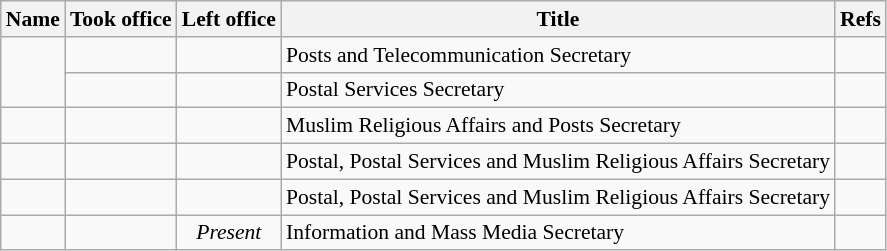<table class="wikitable plainrowheaders sortable" style="font-size:90%; text-align:left;">
<tr>
<th scope=col>Name</th>
<th scope=col>Took office</th>
<th scope=col>Left office</th>
<th scope=col>Title</th>
<th scope=col class=unsortable>Refs</th>
</tr>
<tr>
<td rowspan=2></td>
<td align=center></td>
<td align=center></td>
<td>Posts and Telecommunication Secretary</td>
<td align=center></td>
</tr>
<tr>
<td align=center></td>
<td align=center></td>
<td>Postal Services Secretary</td>
<td align=center></td>
</tr>
<tr>
<td></td>
<td align=center></td>
<td align=center></td>
<td>Muslim Religious Affairs and Posts Secretary</td>
<td align=center></td>
</tr>
<tr>
<td></td>
<td align=center></td>
<td align=center></td>
<td>Postal, Postal Services and Muslim Religious Affairs Secretary</td>
<td align=center></td>
</tr>
<tr>
<td></td>
<td align=center></td>
<td align=center></td>
<td>Postal, Postal Services and Muslim Religious Affairs Secretary</td>
<td></td>
</tr>
<tr>
<td></td>
<td align=center></td>
<td align=center><em>Present</em></td>
<td>Information and Mass Media Secretary</td>
<td align=center></td>
</tr>
</table>
